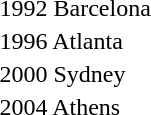<table>
<tr>
<td>1992 Barcelona <br></td>
<td></td>
<td></td>
<td></td>
</tr>
<tr>
<td>1996 Atlanta <br></td>
<td></td>
<td></td>
<td></td>
</tr>
<tr>
<td>2000 Sydney <br></td>
<td></td>
<td></td>
<td></td>
</tr>
<tr>
<td>2004 Athens <br></td>
<td></td>
<td></td>
<td></td>
</tr>
</table>
